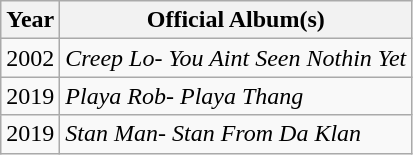<table class="wikitable">
<tr>
<th>Year</th>
<th>Official Album(s)</th>
</tr>
<tr>
<td>2002</td>
<td><em>Creep Lo- You Aint Seen Nothin Yet</em></td>
</tr>
<tr>
<td>2019</td>
<td><em>Playa Rob- Playa Thang</em></td>
</tr>
<tr>
<td>2019</td>
<td><em>Stan Man- Stan From Da Klan</em></td>
</tr>
</table>
